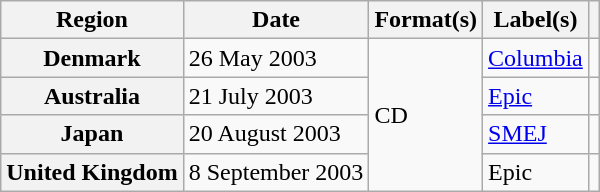<table class="wikitable plainrowheaders">
<tr>
<th scope="col">Region</th>
<th scope="col">Date</th>
<th scope="col">Format(s)</th>
<th scope="col">Label(s)</th>
<th scope="col"></th>
</tr>
<tr>
<th scope="row">Denmark</th>
<td>26 May 2003</td>
<td rowspan="4">CD</td>
<td><a href='#'>Columbia</a></td>
<td></td>
</tr>
<tr>
<th scope="row">Australia</th>
<td>21 July 2003</td>
<td><a href='#'>Epic</a></td>
<td></td>
</tr>
<tr>
<th scope="row">Japan</th>
<td>20 August 2003</td>
<td><a href='#'>SMEJ</a></td>
<td></td>
</tr>
<tr>
<th scope="row">United Kingdom</th>
<td>8 September 2003</td>
<td>Epic</td>
<td></td>
</tr>
</table>
